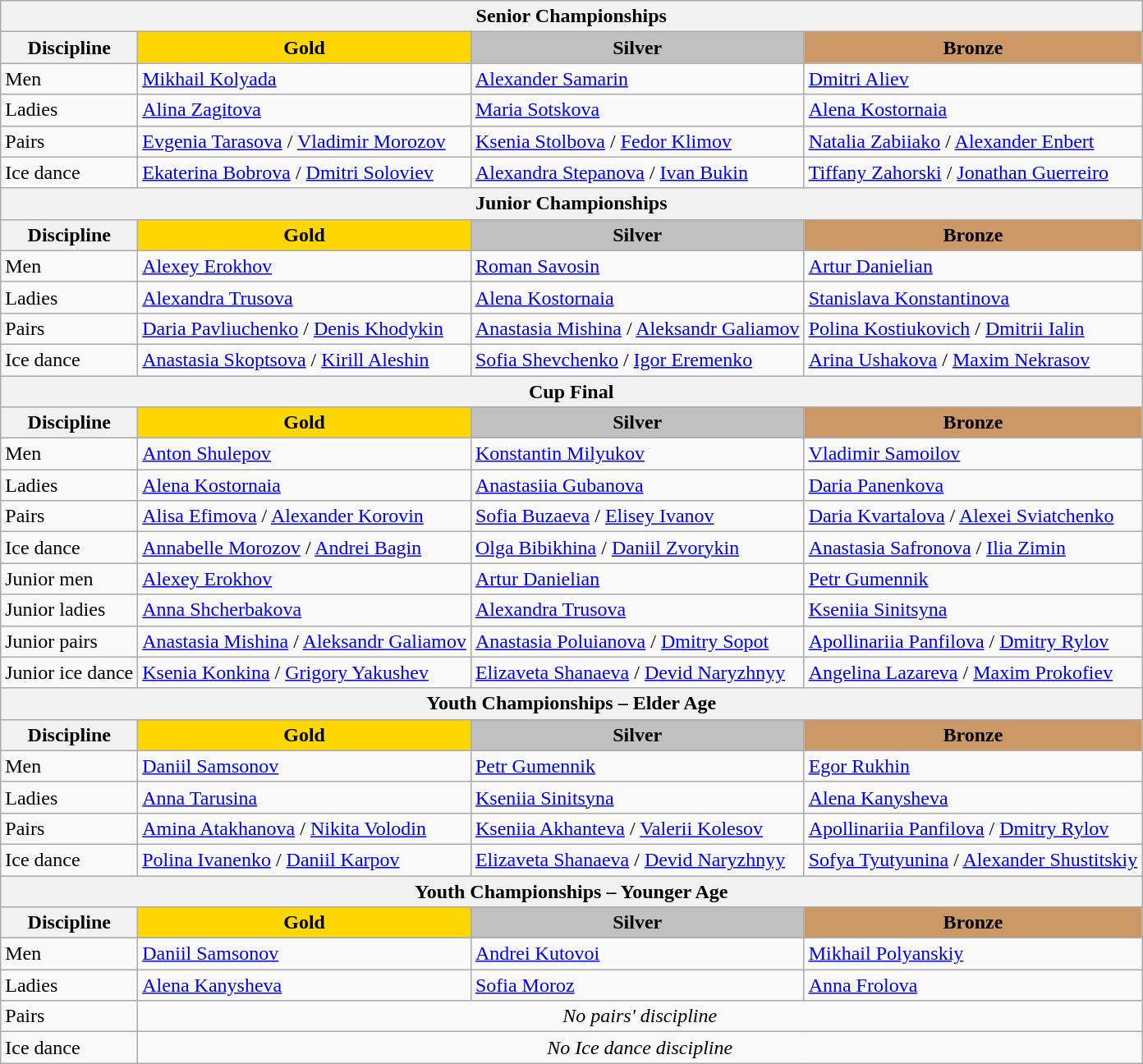<table class="wikitable">
<tr>
<th colspan=4>Senior Championships</th>
</tr>
<tr>
<th>Discipline</th>
<td align=center bgcolor=gold><strong>Gold</strong></td>
<td align=center bgcolor=silver><strong>Silver</strong></td>
<td align=center bgcolor=cc9966><strong>Bronze</strong></td>
</tr>
<tr>
<td>Men</td>
<td><a href='#'>Mikhail Kolyada</a></td>
<td><a href='#'>Alexander Samarin</a></td>
<td><a href='#'>Dmitri Aliev</a></td>
</tr>
<tr>
<td>Ladies</td>
<td><a href='#'>Alina Zagitova</a></td>
<td><a href='#'>Maria Sotskova</a></td>
<td><a href='#'>Alena Kostornaia</a></td>
</tr>
<tr>
<td>Pairs</td>
<td><a href='#'>Evgenia Tarasova</a> / <a href='#'>Vladimir Morozov</a></td>
<td><a href='#'>Ksenia Stolbova</a> / <a href='#'>Fedor Klimov</a></td>
<td><a href='#'>Natalia Zabiiako</a> / <a href='#'>Alexander Enbert</a></td>
</tr>
<tr>
<td>Ice dance</td>
<td><a href='#'>Ekaterina Bobrova</a> / <a href='#'>Dmitri Soloviev</a></td>
<td><a href='#'>Alexandra Stepanova</a> / <a href='#'>Ivan Bukin</a></td>
<td><a href='#'>Tiffany Zahorski</a> / <a href='#'>Jonathan Guerreiro</a></td>
</tr>
<tr>
<th colspan=4>Junior Championships</th>
</tr>
<tr>
<th>Discipline</th>
<td align=center bgcolor=gold><strong>Gold</strong></td>
<td align=center bgcolor=silver><strong>Silver</strong></td>
<td align=center bgcolor=cc9966><strong>Bronze</strong></td>
</tr>
<tr>
<td>Men</td>
<td><a href='#'>Alexey Erokhov</a></td>
<td><a href='#'>Roman Savosin</a></td>
<td><a href='#'>Artur Danielian</a></td>
</tr>
<tr>
<td>Ladies</td>
<td><a href='#'>Alexandra Trusova</a></td>
<td><a href='#'>Alena Kostornaia</a></td>
<td><a href='#'>Stanislava Konstantinova</a></td>
</tr>
<tr>
<td>Pairs</td>
<td><a href='#'>Daria Pavliuchenko</a> / <a href='#'>Denis Khodykin</a></td>
<td><a href='#'>Anastasia Mishina</a> / <a href='#'>Aleksandr Galiamov</a></td>
<td><a href='#'>Polina Kostiukovich</a> / <a href='#'>Dmitrii Ialin</a></td>
</tr>
<tr>
<td>Ice dance</td>
<td><a href='#'>Anastasia Skoptsova</a> / <a href='#'>Kirill Aleshin</a></td>
<td><a href='#'>Sofia Shevchenko</a> / <a href='#'>Igor Eremenko</a></td>
<td><a href='#'>Arina Ushakova</a> / <a href='#'>Maxim Nekrasov</a></td>
</tr>
<tr>
<th colspan=4>Cup Final</th>
</tr>
<tr>
<th>Discipline</th>
<td align=center bgcolor=gold><strong>Gold</strong></td>
<td align=center bgcolor=silver><strong>Silver</strong></td>
<td align=center bgcolor=cc9966><strong>Bronze</strong></td>
</tr>
<tr>
<td>Men</td>
<td><a href='#'>Anton Shulepov</a></td>
<td><a href='#'>Konstantin Milyukov</a></td>
<td><a href='#'>Vladimir Samoilov</a></td>
</tr>
<tr>
<td>Ladies</td>
<td><a href='#'>Alena Kostornaia</a></td>
<td><a href='#'>Anastasiia Gubanova</a></td>
<td><a href='#'>Daria Panenkova</a></td>
</tr>
<tr>
<td>Pairs</td>
<td><a href='#'>Alisa Efimova</a> / <a href='#'>Alexander Korovin</a></td>
<td><a href='#'>Sofia Buzaeva</a> / <a href='#'>Elisey Ivanov</a></td>
<td><a href='#'>Daria Kvartalova</a> / <a href='#'>Alexei Sviatchenko</a></td>
</tr>
<tr>
<td>Ice dance</td>
<td><a href='#'>Annabelle Morozov</a> / <a href='#'>Andrei Bagin</a></td>
<td><a href='#'>Olga Bibikhina</a> / <a href='#'>Daniil Zvorykin</a></td>
<td><a href='#'>Anastasia Safronova</a> / <a href='#'>Ilia Zimin</a></td>
</tr>
<tr>
<td>Junior men</td>
<td><a href='#'>Alexey Erokhov</a></td>
<td><a href='#'>Artur Danielian</a></td>
<td><a href='#'>Petr Gumennik</a></td>
</tr>
<tr>
<td>Junior ladies</td>
<td><a href='#'>Anna Shcherbakova</a></td>
<td><a href='#'>Alexandra Trusova</a></td>
<td><a href='#'>Kseniia Sinitsyna</a></td>
</tr>
<tr>
<td>Junior pairs</td>
<td><a href='#'>Anastasia Mishina</a> / <a href='#'>Aleksandr Galiamov</a></td>
<td><a href='#'>Anastasia Poluianova</a> / <a href='#'>Dmitry Sopot</a></td>
<td><a href='#'>Apollinariia Panfilova</a> / <a href='#'>Dmitry Rylov</a></td>
</tr>
<tr>
<td>Junior ice dance</td>
<td><a href='#'>Ksenia Konkina</a> / <a href='#'>Grigory Yakushev</a></td>
<td><a href='#'>Elizaveta Shanaeva</a> / <a href='#'>Devid Naryzhnyy</a></td>
<td><a href='#'>Angelina Lazareva</a> / <a href='#'>Maxim Prokofiev</a></td>
</tr>
<tr>
<th colspan=4>Youth Championships – Elder Age</th>
</tr>
<tr>
<th>Discipline</th>
<td align=center bgcolor=gold><strong>Gold</strong></td>
<td align=center bgcolor=silver><strong>Silver</strong></td>
<td align=center bgcolor=cc9966><strong>Bronze</strong></td>
</tr>
<tr>
<td>Men</td>
<td><a href='#'>Daniil Samsonov</a></td>
<td><a href='#'>Petr Gumennik</a></td>
<td><a href='#'>Egor Rukhin</a></td>
</tr>
<tr>
<td>Ladies</td>
<td><a href='#'>Anna Tarusina</a></td>
<td><a href='#'>Kseniia Sinitsyna</a></td>
<td><a href='#'>Alena Kanysheva</a></td>
</tr>
<tr>
<td>Pairs</td>
<td><a href='#'>Amina Atakhanova</a> / <a href='#'>Nikita Volodin</a></td>
<td><a href='#'>Kseniia Akhanteva</a> / <a href='#'>Valerii Kolesov</a></td>
<td><a href='#'>Apollinariia Panfilova</a> / <a href='#'>Dmitry Rylov</a></td>
</tr>
<tr>
<td>Ice dance</td>
<td><a href='#'>Polina Ivanenko</a> / <a href='#'>Daniil Karpov</a></td>
<td><a href='#'>Elizaveta Shanaeva</a> / <a href='#'>Devid Naryzhnyy</a></td>
<td><a href='#'>Sofya Tyutyunina</a> / <a href='#'>Alexander Shustitskiy</a></td>
</tr>
<tr>
<th colspan=4>Youth Championships – Younger Age</th>
</tr>
<tr>
<th>Discipline</th>
<td align=center bgcolor=gold><strong>Gold</strong></td>
<td align=center bgcolor=silver><strong>Silver</strong></td>
<td align=center bgcolor=cc9966><strong>Bronze</strong></td>
</tr>
<tr>
<td>Men</td>
<td><a href='#'>Daniil Samsonov</a></td>
<td><a href='#'>Andrei Kutovoi</a></td>
<td><a href='#'>Mikhail Polyanskiy</a></td>
</tr>
<tr>
<td>Ladies</td>
<td><a href='#'>Alena Kanysheva</a></td>
<td><a href='#'>Sofia Moroz</a></td>
<td><a href='#'>Anna Frolova</a></td>
</tr>
<tr>
<td>Pairs</td>
<td colspan=3 align=center><em>No pairs' discipline</em></td>
</tr>
<tr>
<td>Ice dance</td>
<td colspan=3 align=center><em>No Ice dance discipline</em></td>
</tr>
</table>
